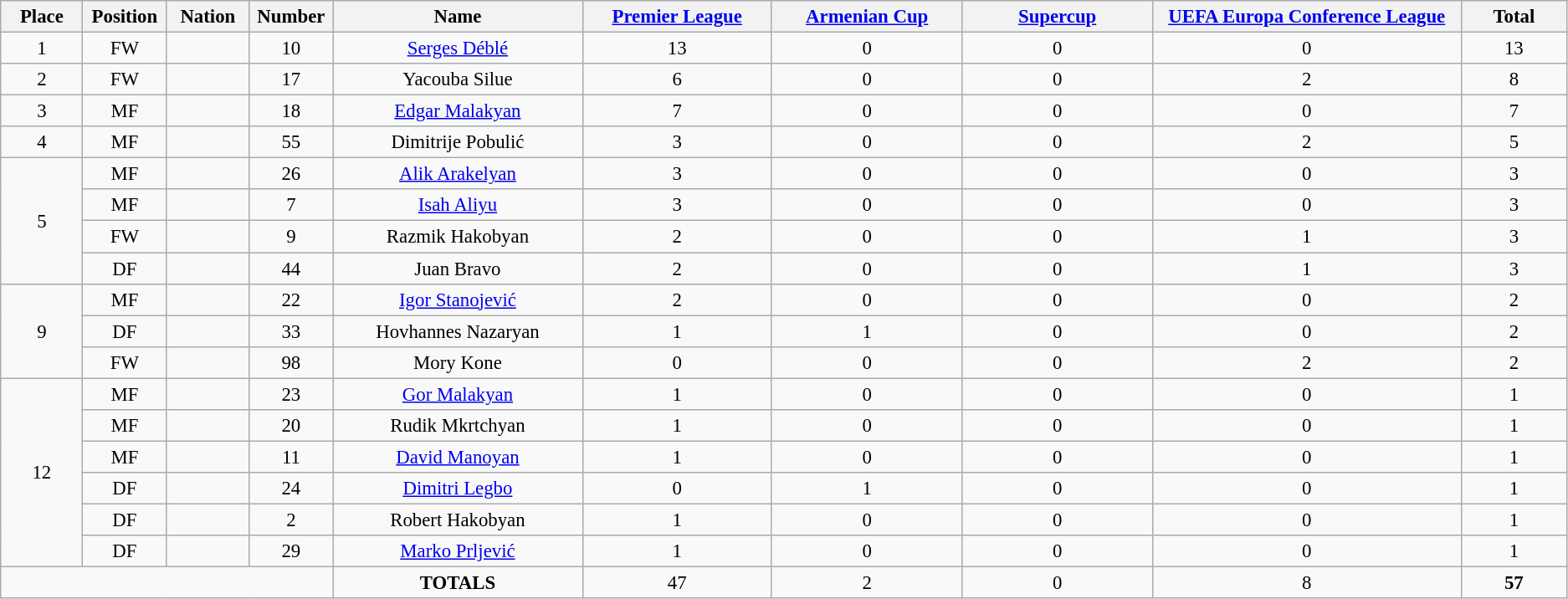<table class="wikitable" style="font-size: 95%; text-align: center;">
<tr>
<th width=60>Place</th>
<th width=60>Position</th>
<th width=60>Nation</th>
<th width=60>Number</th>
<th width=200>Name</th>
<th width=150><a href='#'>Premier League</a></th>
<th width=150><a href='#'>Armenian Cup</a></th>
<th width=150><a href='#'>Supercup</a></th>
<th width=250><a href='#'>UEFA Europa Conference League</a></th>
<th width=80><strong>Total</strong></th>
</tr>
<tr>
<td>1</td>
<td>FW</td>
<td></td>
<td>10</td>
<td><a href='#'>Serges Déblé</a></td>
<td>13</td>
<td>0</td>
<td>0</td>
<td>0</td>
<td>13</td>
</tr>
<tr>
<td>2</td>
<td>FW</td>
<td></td>
<td>17</td>
<td>Yacouba Silue</td>
<td>6</td>
<td>0</td>
<td>0</td>
<td>2</td>
<td>8</td>
</tr>
<tr>
<td>3</td>
<td>MF</td>
<td></td>
<td>18</td>
<td><a href='#'>Edgar Malakyan</a></td>
<td>7</td>
<td>0</td>
<td>0</td>
<td>0</td>
<td>7</td>
</tr>
<tr>
<td>4</td>
<td>MF</td>
<td></td>
<td>55</td>
<td>Dimitrije Pobulić</td>
<td>3</td>
<td>0</td>
<td>0</td>
<td>2</td>
<td>5</td>
</tr>
<tr>
<td rowspan="4">5</td>
<td>MF</td>
<td></td>
<td>26</td>
<td><a href='#'>Alik Arakelyan</a></td>
<td>3</td>
<td>0</td>
<td>0</td>
<td>0</td>
<td>3</td>
</tr>
<tr>
<td>MF</td>
<td></td>
<td>7</td>
<td><a href='#'>Isah Aliyu</a></td>
<td>3</td>
<td>0</td>
<td>0</td>
<td>0</td>
<td>3</td>
</tr>
<tr>
<td>FW</td>
<td></td>
<td>9</td>
<td>Razmik Hakobyan</td>
<td>2</td>
<td>0</td>
<td>0</td>
<td>1</td>
<td>3</td>
</tr>
<tr>
<td>DF</td>
<td></td>
<td>44</td>
<td>Juan Bravo</td>
<td>2</td>
<td>0</td>
<td>0</td>
<td>1</td>
<td>3</td>
</tr>
<tr>
<td rowspan="3">9</td>
<td>MF</td>
<td></td>
<td>22</td>
<td><a href='#'>Igor Stanojević</a></td>
<td>2</td>
<td>0</td>
<td>0</td>
<td>0</td>
<td>2</td>
</tr>
<tr>
<td>DF</td>
<td></td>
<td>33</td>
<td>Hovhannes Nazaryan</td>
<td>1</td>
<td>1</td>
<td>0</td>
<td>0</td>
<td>2</td>
</tr>
<tr>
<td>FW</td>
<td></td>
<td>98</td>
<td>Mory Kone</td>
<td>0</td>
<td>0</td>
<td>0</td>
<td>2</td>
<td>2</td>
</tr>
<tr>
<td rowspan="6">12</td>
<td>MF</td>
<td></td>
<td>23</td>
<td><a href='#'>Gor Malakyan</a></td>
<td>1</td>
<td>0</td>
<td>0</td>
<td>0</td>
<td>1</td>
</tr>
<tr>
<td>MF</td>
<td></td>
<td>20</td>
<td>Rudik Mkrtchyan</td>
<td>1</td>
<td>0</td>
<td>0</td>
<td>0</td>
<td>1</td>
</tr>
<tr>
<td>MF</td>
<td></td>
<td>11</td>
<td><a href='#'>David Manoyan</a></td>
<td>1</td>
<td>0</td>
<td>0</td>
<td>0</td>
<td>1</td>
</tr>
<tr>
<td>DF</td>
<td></td>
<td>24</td>
<td><a href='#'>Dimitri Legbo</a></td>
<td>0</td>
<td>1</td>
<td>0</td>
<td>0</td>
<td>1</td>
</tr>
<tr>
<td>DF</td>
<td></td>
<td>2</td>
<td>Robert Hakobyan</td>
<td>1</td>
<td>0</td>
<td>0</td>
<td>0</td>
<td>1</td>
</tr>
<tr>
<td>DF</td>
<td></td>
<td>29</td>
<td><a href='#'>Marko Prljević</a></td>
<td>1</td>
<td>0</td>
<td>0</td>
<td>0</td>
<td>1</td>
</tr>
<tr>
<td colspan="4"></td>
<td><strong>TOTALS</strong></td>
<td>47</td>
<td>2</td>
<td>0</td>
<td>8</td>
<td><strong>57</strong></td>
</tr>
</table>
